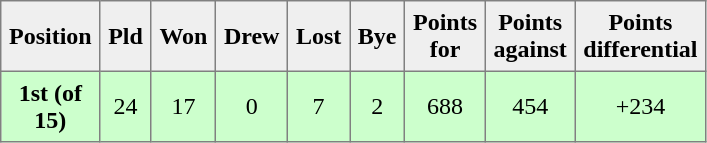<table style=border-collapse:collapse border=1 cellspacing=0 cellpadding=5>
<tr style="text-align:center; background:#efefef;">
<th width=20>Position</th>
<th width=20>Pld</th>
<th width=20>Won</th>
<th width=20>Drew</th>
<th width=20>Lost</th>
<th width=20>Bye</th>
<th width=20>Points for</th>
<th width=20>Points against</th>
<th width=25>Points differential</th>
</tr>
<tr style="text-align:center; background:#cfc;">
<td><strong>1st (of 15)</strong></td>
<td>24</td>
<td>17</td>
<td>0</td>
<td>7</td>
<td>2</td>
<td>688</td>
<td>454</td>
<td>+234</td>
</tr>
</table>
